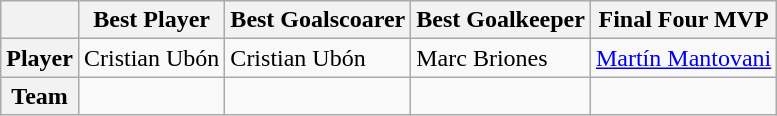<table class="wikitable">
<tr>
<th></th>
<th>Best Player</th>
<th>Best Goalscoarer</th>
<th>Best Goalkeeper</th>
<th>Final Four MVP</th>
</tr>
<tr>
<th>Player</th>
<td> Cristian Ubón</td>
<td> Cristian Ubón</td>
<td> Marc Briones</td>
<td> <a href='#'>Martín Mantovani</a></td>
</tr>
<tr>
<th>Team</th>
<td></td>
<td></td>
<td></td>
<td></td>
</tr>
</table>
